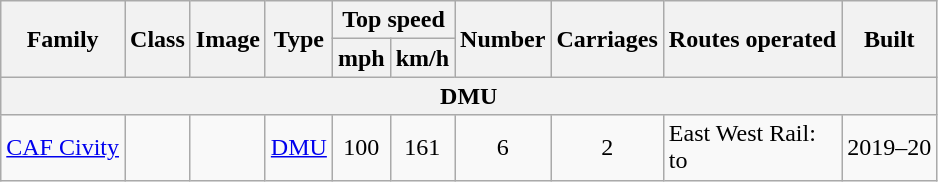<table class="wikitable">
<tr>
<th rowspan="2">Family</th>
<th rowspan="2">Class</th>
<th rowspan="2">Image</th>
<th rowspan="2">Type</th>
<th colspan="2">Top speed</th>
<th rowspan="2">Number</th>
<th rowspan="2">Carriages</th>
<th rowspan="2">Routes operated</th>
<th rowspan="2">Built</th>
</tr>
<tr style="background:#f9f9f9;">
<th>mph</th>
<th>km/h</th>
</tr>
<tr>
<th colspan="10">DMU</th>
</tr>
<tr>
<td><a href='#'>CAF Civity</a></td>
<td></td>
<td></td>
<td style="text-align:center;"><a href='#'>DMU</a></td>
<td style="text-align:center;">100</td>
<td style="text-align:center;">161</td>
<td style="text-align:center;">6</td>
<td style="text-align:center;">2</td>
<td>East West Rail:<br> to </td>
<td style="text-align:center;">2019–20</td>
</tr>
</table>
